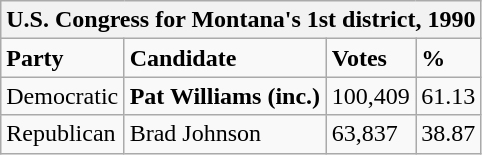<table class="wikitable">
<tr>
<th colspan="4">U.S. Congress for Montana's 1st district, 1990</th>
</tr>
<tr>
<td><strong>Party</strong></td>
<td><strong>Candidate</strong></td>
<td><strong>Votes</strong></td>
<td><strong>%</strong></td>
</tr>
<tr>
<td>Democratic</td>
<td><strong>Pat Williams (inc.)</strong></td>
<td>100,409</td>
<td>61.13</td>
</tr>
<tr>
<td>Republican</td>
<td>Brad Johnson</td>
<td>63,837</td>
<td>38.87</td>
</tr>
</table>
